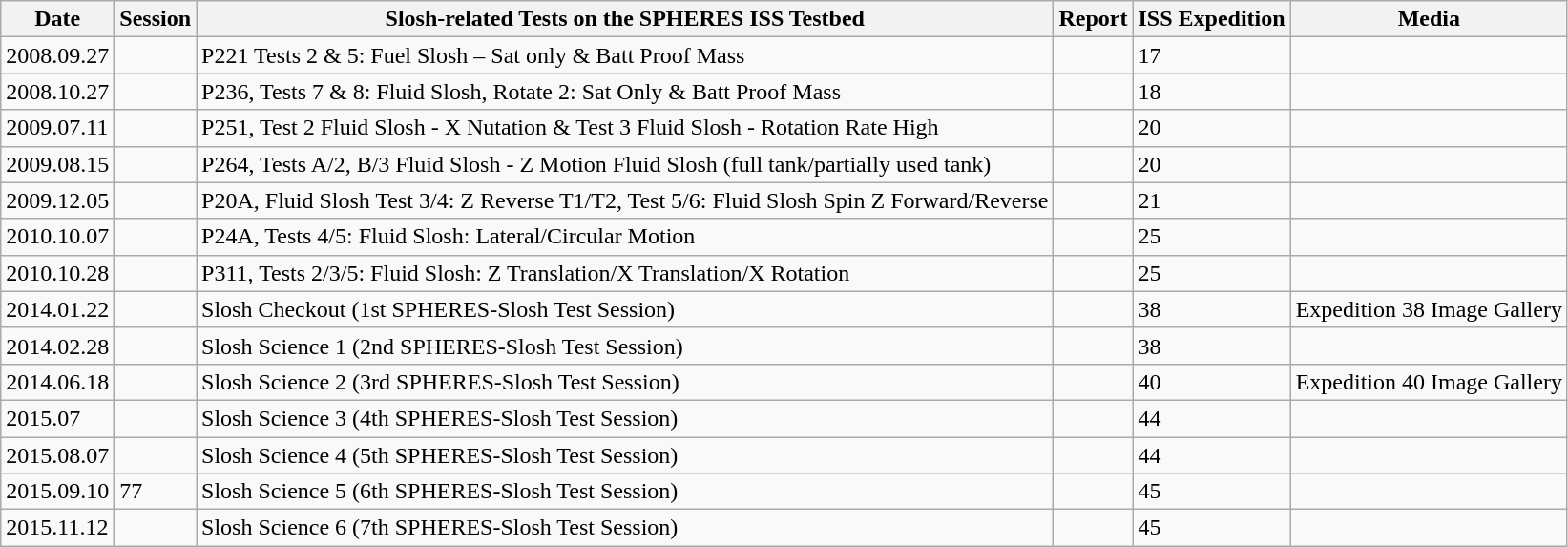<table class="wikitable">
<tr>
<th>Date</th>
<th>Session</th>
<th>Slosh-related Tests on the SPHERES ISS Testbed</th>
<th>Report</th>
<th>ISS Expedition</th>
<th>Media</th>
</tr>
<tr>
<td>2008.09.27</td>
<td></td>
<td>P221 Tests 2 & 5: Fuel Slosh – Sat only & Batt Proof Mass</td>
<td></td>
<td>17</td>
<td></td>
</tr>
<tr>
<td>2008.10.27</td>
<td></td>
<td>P236, Tests 7 & 8: Fluid Slosh, Rotate 2: Sat Only & Batt Proof Mass</td>
<td></td>
<td>18</td>
<td></td>
</tr>
<tr>
<td>2009.07.11</td>
<td></td>
<td>P251, Test 2 Fluid Slosh - X Nutation & Test 3 Fluid Slosh - Rotation Rate High</td>
<td></td>
<td>20</td>
<td></td>
</tr>
<tr>
<td>2009.08.15</td>
<td></td>
<td>P264, Tests A/2, B/3 Fluid Slosh - Z Motion Fluid Slosh (full tank/partially used tank)</td>
<td></td>
<td>20</td>
<td></td>
</tr>
<tr>
<td>2009.12.05</td>
<td></td>
<td>P20A, Fluid Slosh Test 3/4: Z Reverse T1/T2, Test 5/6: Fluid Slosh Spin Z Forward/Reverse</td>
<td></td>
<td>21</td>
<td></td>
</tr>
<tr>
<td>2010.10.07</td>
<td></td>
<td>P24A, Tests 4/5: Fluid Slosh: Lateral/Circular Motion</td>
<td></td>
<td>25</td>
<td></td>
</tr>
<tr>
<td>2010.10.28</td>
<td></td>
<td>P311, Tests 2/3/5: Fluid Slosh: Z Translation/X Translation/X Rotation</td>
<td></td>
<td>25</td>
<td></td>
</tr>
<tr>
<td>2014.01.22</td>
<td></td>
<td>Slosh Checkout (1st SPHERES-Slosh Test Session)</td>
<td></td>
<td>38</td>
<td>Expedition 38 Image Gallery</td>
</tr>
<tr>
<td>2014.02.28</td>
<td></td>
<td>Slosh Science 1 (2nd SPHERES-Slosh Test Session)</td>
<td></td>
<td>38</td>
<td></td>
</tr>
<tr>
<td>2014.06.18</td>
<td></td>
<td>Slosh Science 2 (3rd SPHERES-Slosh Test Session)</td>
<td></td>
<td>40</td>
<td>Expedition 40 Image Gallery</td>
</tr>
<tr>
<td>2015.07</td>
<td></td>
<td>Slosh Science 3 (4th SPHERES-Slosh Test Session)</td>
<td></td>
<td>44</td>
<td></td>
</tr>
<tr>
<td>2015.08.07</td>
<td></td>
<td>Slosh Science 4 (5th SPHERES-Slosh Test Session)</td>
<td></td>
<td>44</td>
<td></td>
</tr>
<tr>
<td>2015.09.10</td>
<td>77</td>
<td>Slosh Science 5 (6th SPHERES-Slosh Test Session)</td>
<td></td>
<td>45</td>
<td></td>
</tr>
<tr>
<td>2015.11.12</td>
<td></td>
<td>Slosh Science 6 (7th SPHERES-Slosh Test Session)</td>
<td></td>
<td>45</td>
<td></td>
</tr>
</table>
